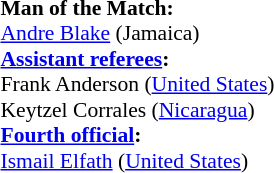<table style="width:100%; font-size:90%;">
<tr>
<td><br><strong>Man of the Match:</strong>
<br><a href='#'>Andre Blake</a> (Jamaica)<br><strong><a href='#'>Assistant referees</a>:</strong>
<br>Frank Anderson (<a href='#'>United States</a>)
<br>Keytzel Corrales (<a href='#'>Nicaragua</a>)
<br><strong><a href='#'>Fourth official</a>:</strong>
<br><a href='#'>Ismail Elfath</a> (<a href='#'>United States</a>)</td>
</tr>
</table>
